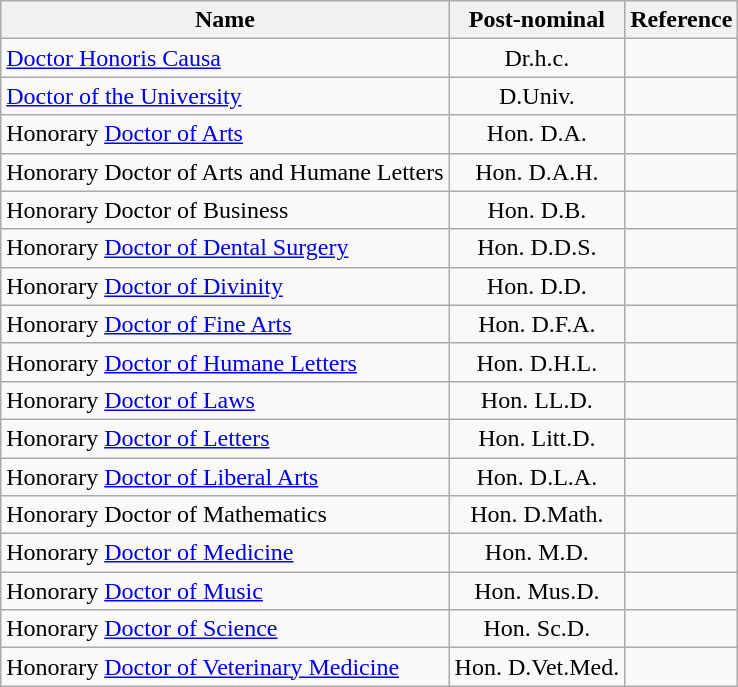<table class="wikitable sortable">
<tr>
<th>Name</th>
<th>Post-nominal</th>
<th class="unsortable">Reference</th>
</tr>
<tr>
<td align="left"><a href='#'>Doctor Honoris Causa</a></td>
<td align="center">Dr.h.c.</td>
<td align="center"></td>
</tr>
<tr>
<td align="left"><a href='#'>Doctor of the University</a></td>
<td align="center">D.Univ.</td>
<td align="center"></td>
</tr>
<tr>
<td align="left">Honorary <a href='#'>Doctor of Arts</a></td>
<td align="center">Hon. D.A.</td>
<td align="center"></td>
</tr>
<tr>
<td align="left">Honorary Doctor of Arts and Humane Letters</td>
<td align="center">Hon. D.A.H.</td>
<td align="center"></td>
</tr>
<tr>
<td align="left">Honorary Doctor of Business</td>
<td align="center">Hon. D.B.</td>
<td align="center"></td>
</tr>
<tr>
<td align="left">Honorary <a href='#'>Doctor of Dental Surgery</a></td>
<td align="center">Hon. D.D.S.</td>
<td align="center"></td>
</tr>
<tr>
<td align="left">Honorary <a href='#'>Doctor of Divinity</a></td>
<td align="center">Hon. D.D.</td>
<td align="center"></td>
</tr>
<tr>
<td align="left">Honorary <a href='#'>Doctor of Fine Arts</a></td>
<td align="center">Hon. D.F.A.</td>
</tr>
<tr>
<td align="left">Honorary <a href='#'>Doctor of Humane Letters</a></td>
<td align="center">Hon. D.H.L.</td>
<td align="center"></td>
</tr>
<tr>
<td align="left">Honorary <a href='#'>Doctor of Laws</a></td>
<td align="center">Hon. LL.D.</td>
<td align="center"></td>
</tr>
<tr>
<td align="left">Honorary <a href='#'>Doctor of Letters</a></td>
<td align="center">Hon. Litt.D.</td>
<td align="center"></td>
</tr>
<tr>
<td align="left">Honorary <a href='#'>Doctor of Liberal Arts</a></td>
<td align="center">Hon. D.L.A.</td>
</tr>
<tr>
<td align="left">Honorary Doctor of Mathematics</td>
<td align="center">Hon. D.Math.</td>
<td align="center"></td>
</tr>
<tr>
<td align="left">Honorary <a href='#'>Doctor of Medicine</a></td>
<td align="center">Hon. M.D.</td>
<td align="center"></td>
</tr>
<tr>
<td align="left">Honorary <a href='#'>Doctor of Music</a></td>
<td align="center">Hon. Mus.D.</td>
<td align="center"></td>
</tr>
<tr>
<td align="left">Honorary <a href='#'>Doctor of Science</a></td>
<td align="center">Hon. Sc.D.</td>
<td align="center"></td>
</tr>
<tr>
<td align="left">Honorary <a href='#'>Doctor of Veterinary Medicine</a></td>
<td align="center">Hon. D.Vet.Med.</td>
<td align="center"></td>
</tr>
</table>
